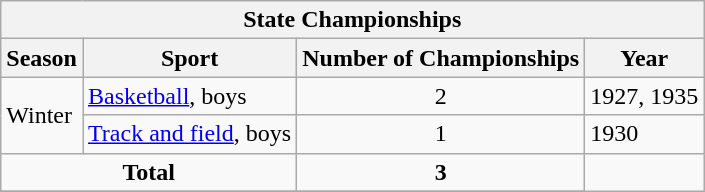<table class="wikitable">
<tr>
<th colspan="4">State Championships</th>
</tr>
<tr>
<th>Season</th>
<th>Sport</th>
<th>Number of Championships</th>
<th>Year</th>
</tr>
<tr>
<td rowspan="2">Winter</td>
<td><a href='#'>Basketball</a>, boys</td>
<td align="center">2</td>
<td>1927, 1935</td>
</tr>
<tr>
<td><a href='#'>Track and field</a>, boys</td>
<td align="center">1</td>
<td>1930</td>
</tr>
<tr>
<td align="center" colspan="2"><strong>Total</strong></td>
<td align="center"><strong>3</strong></td>
</tr>
<tr>
</tr>
</table>
